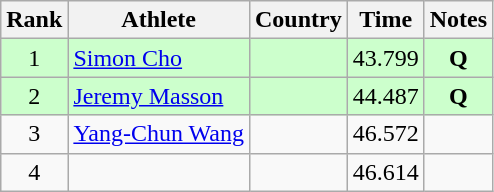<table class="wikitable sortable" style="text-align:center">
<tr>
<th>Rank</th>
<th>Athlete</th>
<th>Country</th>
<th>Time</th>
<th>Notes</th>
</tr>
<tr bgcolor="#ccffcc">
<td>1</td>
<td align=left><a href='#'>Simon Cho</a></td>
<td align=left></td>
<td>43.799</td>
<td><strong>Q</strong></td>
</tr>
<tr bgcolor="#ccffcc">
<td>2</td>
<td align=left><a href='#'>Jeremy Masson</a></td>
<td align=left></td>
<td>44.487</td>
<td><strong>Q</strong></td>
</tr>
<tr>
<td>3</td>
<td align=left><a href='#'>Yang-Chun Wang</a></td>
<td align=left></td>
<td>46.572</td>
<td></td>
</tr>
<tr>
<td>4</td>
<td align=left></td>
<td align=left></td>
<td>46.614</td>
<td></td>
</tr>
</table>
